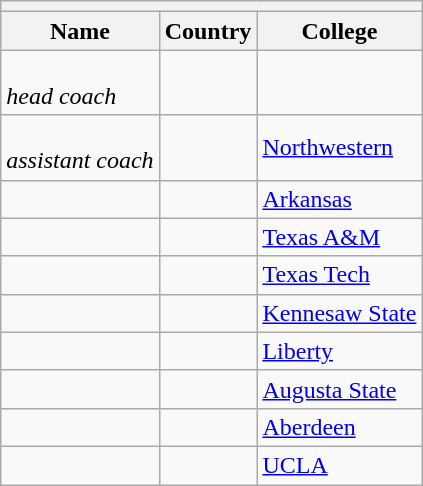<table class="wikitable sortable">
<tr>
<th colspan=3></th>
</tr>
<tr>
<th>Name</th>
<th>Country</th>
<th>College</th>
</tr>
<tr>
<td><br><em>head coach</em></td>
<td></td>
<td></td>
</tr>
<tr>
<td><br><em>assistant coach</em></td>
<td></td>
<td><a href='#'>Northwestern</a></td>
</tr>
<tr>
<td></td>
<td></td>
<td><a href='#'>Arkansas</a></td>
</tr>
<tr>
<td></td>
<td></td>
<td><a href='#'>Texas A&M</a></td>
</tr>
<tr>
<td></td>
<td></td>
<td><a href='#'>Texas Tech</a></td>
</tr>
<tr>
<td></td>
<td></td>
<td><a href='#'>Kennesaw State</a></td>
</tr>
<tr>
<td></td>
<td></td>
<td><a href='#'>Liberty</a></td>
</tr>
<tr>
<td></td>
<td></td>
<td><a href='#'>Augusta State</a></td>
</tr>
<tr>
<td></td>
<td></td>
<td><a href='#'>Aberdeen</a></td>
</tr>
<tr>
<td></td>
<td></td>
<td><a href='#'>UCLA</a></td>
</tr>
</table>
